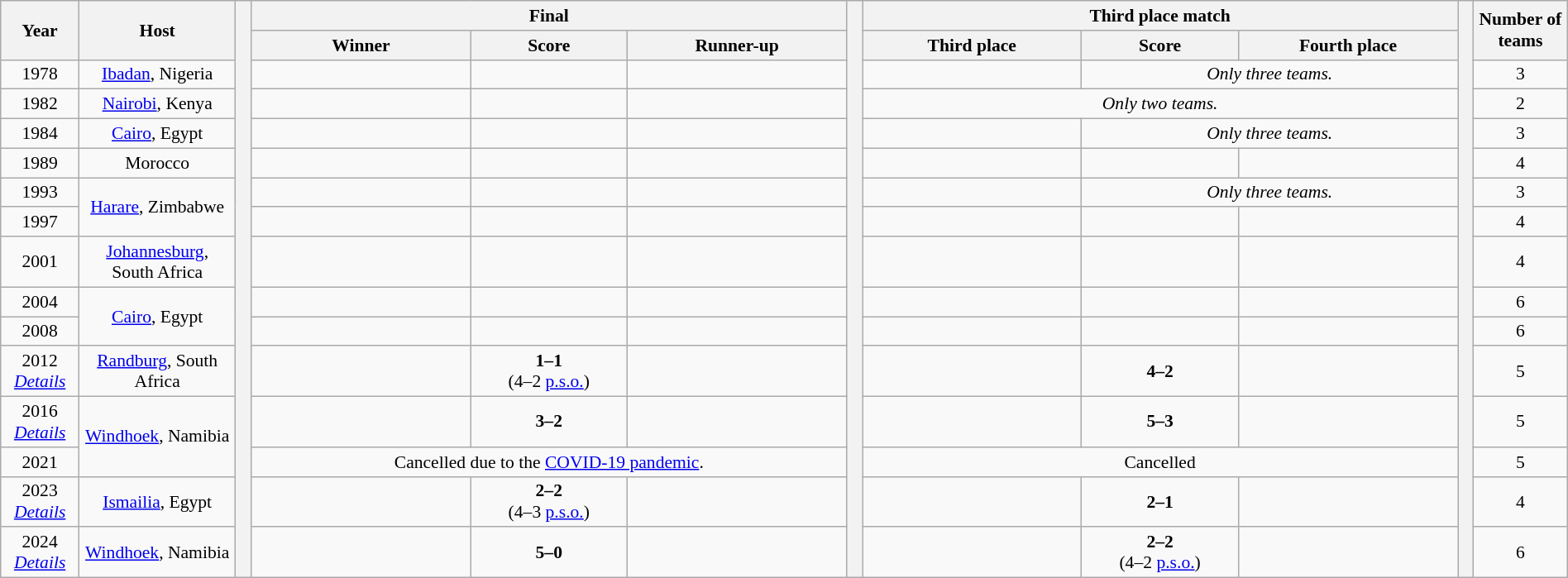<table class="wikitable" style="text-align:center;width:100%; font-size:90%;">
<tr>
<th rowspan=2 width=5%>Year</th>
<th rowspan=2 width=10%>Host</th>
<th width=1% rowspan=16></th>
<th colspan=3>Final</th>
<th width=1% rowspan=16></th>
<th colspan=3>Third place match</th>
<th width=1% rowspan=16></th>
<th width=6% rowspan=2>Number of teams</th>
</tr>
<tr>
<th width=14%>Winner</th>
<th width=10%>Score</th>
<th width=14%>Runner-up</th>
<th width=14%>Third place</th>
<th width=10%>Score</th>
<th width=14%>Fourth place</th>
</tr>
<tr>
<td>1978</td>
<td><a href='#'>Ibadan</a>, Nigeria</td>
<td><strong></strong></td>
<td></td>
<td></td>
<td></td>
<td colspan=2><em>Only three teams.</em></td>
<td>3</td>
</tr>
<tr>
<td>1982</td>
<td><a href='#'>Nairobi</a>, Kenya</td>
<td><strong></strong></td>
<td></td>
<td></td>
<td colspan=3><em>Only two teams.</em></td>
<td>2</td>
</tr>
<tr>
<td>1984</td>
<td><a href='#'>Cairo</a>, Egypt</td>
<td><strong></strong></td>
<td></td>
<td></td>
<td></td>
<td colspan=2><em>Only three teams.</em></td>
<td>3</td>
</tr>
<tr>
<td>1989</td>
<td>Morocco</td>
<td><strong></strong></td>
<td></td>
<td></td>
<td></td>
<td></td>
<td></td>
<td>4</td>
</tr>
<tr>
<td>1993</td>
<td rowspan=2><a href='#'>Harare</a>, Zimbabwe</td>
<td><strong></strong></td>
<td></td>
<td></td>
<td></td>
<td colspan=2><em>Only three teams.</em></td>
<td>3</td>
</tr>
<tr>
<td>1997</td>
<td><strong></strong></td>
<td></td>
<td></td>
<td></td>
<td></td>
<td></td>
<td>4</td>
</tr>
<tr>
<td>2001</td>
<td><a href='#'>Johannesburg</a>, South Africa</td>
<td><strong></strong></td>
<td></td>
<td></td>
<td></td>
<td></td>
<td></td>
<td>4</td>
</tr>
<tr>
<td>2004</td>
<td rowspan=2><a href='#'>Cairo</a>, Egypt</td>
<td><strong></strong></td>
<td></td>
<td></td>
<td></td>
<td></td>
<td></td>
<td>6</td>
</tr>
<tr>
<td>2008</td>
<td><strong></strong></td>
<td></td>
<td></td>
<td></td>
<td></td>
<td></td>
<td>6</td>
</tr>
<tr>
<td>2012<br><em><a href='#'>Details</a></em></td>
<td><a href='#'>Randburg</a>, South Africa</td>
<td><strong></strong></td>
<td><strong>1–1</strong><br>(4–2 <a href='#'>p.s.o.</a>)</td>
<td></td>
<td></td>
<td><strong>4–2</strong></td>
<td></td>
<td>5</td>
</tr>
<tr>
<td>2016<br><em><a href='#'>Details</a></em></td>
<td rowspan=2><a href='#'>Windhoek</a>, Namibia</td>
<td><strong></strong></td>
<td><strong>3–2</strong></td>
<td></td>
<td></td>
<td><strong>5–3</strong></td>
<td></td>
<td>5</td>
</tr>
<tr>
<td>2021</td>
<td colspan=3>Cancelled due to the <a href='#'>COVID-19 pandemic</a>.</td>
<td colspan=3>Cancelled</td>
<td>5</td>
</tr>
<tr>
<td>2023<br><em><a href='#'>Details</a></em></td>
<td><a href='#'>Ismailia</a>, Egypt</td>
<td></td>
<td><strong>2–2</strong><br>(4–3 <a href='#'>p.s.o.</a>)</td>
<td></td>
<td></td>
<td><strong>2–1</strong></td>
<td></td>
<td>4</td>
</tr>
<tr>
<td>2024<br><em><a href='#'>Details</a></em></td>
<td><a href='#'>Windhoek</a>, Namibia</td>
<td><strong></strong></td>
<td><strong>5–0</strong></td>
<td></td>
<td></td>
<td><strong>2–2</strong><br>(4–2 <a href='#'>p.s.o.</a>)</td>
<td></td>
<td>6</td>
</tr>
</table>
